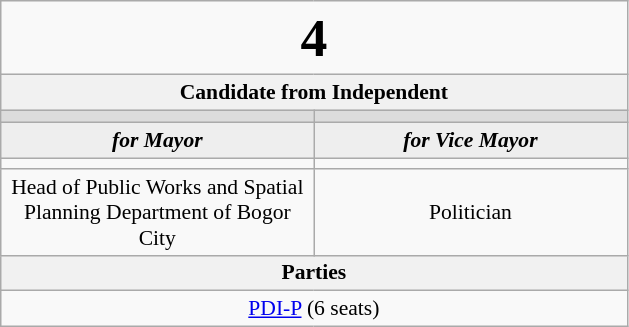<table class="wikitable" style="font-size:90%; text-align:center;">
<tr>
<td colspan=2><big><big><big><big><big><strong>4</strong></big></big></big></big></big></td>
</tr>
<tr>
<td colspan=2 style="background:#f1f1f1;"><strong>Candidate from Independent</strong></td>
</tr>
<tr>
<th style="width:3em; font-size:135%; background:#DCDCDC; width:200px;"></th>
<th style="width:3em; font-size:135%; background:#DCDCDC; width:200px;"></th>
</tr>
<tr style="color:#000; font-size:100%; background:#EEEEEE;">
<td style="width:3em; width:200px;"><strong><em>for Mayor</em></strong></td>
<td style="width:3em; width:200px;"><strong><em>for Vice Mayor</em></strong></td>
</tr>
<tr>
<td></td>
<td></td>
</tr>
<tr>
<td>Head of Public Works and Spatial Planning Department of Bogor City</td>
<td>Politician</td>
</tr>
<tr>
<td colspan=2 bgcolor="#f1f1f1"><strong>Parties</strong></td>
</tr>
<tr>
<td colspan=2> <a href='#'>PDI-P</a> (6 seats)</td>
</tr>
</table>
